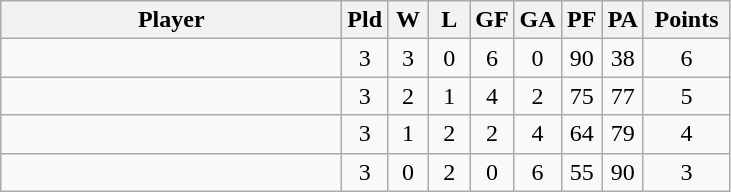<table class=wikitable style="text-align:center">
<tr>
<th width=220>Player</th>
<th width=20>Pld</th>
<th width=20>W</th>
<th width=20>L</th>
<th width=20>GF</th>
<th width=20>GA</th>
<th width=20>PF</th>
<th width=20>PA</th>
<th width=50>Points</th>
</tr>
<tr>
<td align=left></td>
<td>3</td>
<td>3</td>
<td>0</td>
<td>6</td>
<td>0</td>
<td>90</td>
<td>38</td>
<td>6</td>
</tr>
<tr>
<td align=left></td>
<td>3</td>
<td>2</td>
<td>1</td>
<td>4</td>
<td>2</td>
<td>75</td>
<td>77</td>
<td>5</td>
</tr>
<tr>
<td align=left></td>
<td>3</td>
<td>1</td>
<td>2</td>
<td>2</td>
<td>4</td>
<td>64</td>
<td>79</td>
<td>4</td>
</tr>
<tr>
<td align=left></td>
<td>3</td>
<td>0</td>
<td>2</td>
<td>0</td>
<td>6</td>
<td>55</td>
<td>90</td>
<td>3</td>
</tr>
</table>
